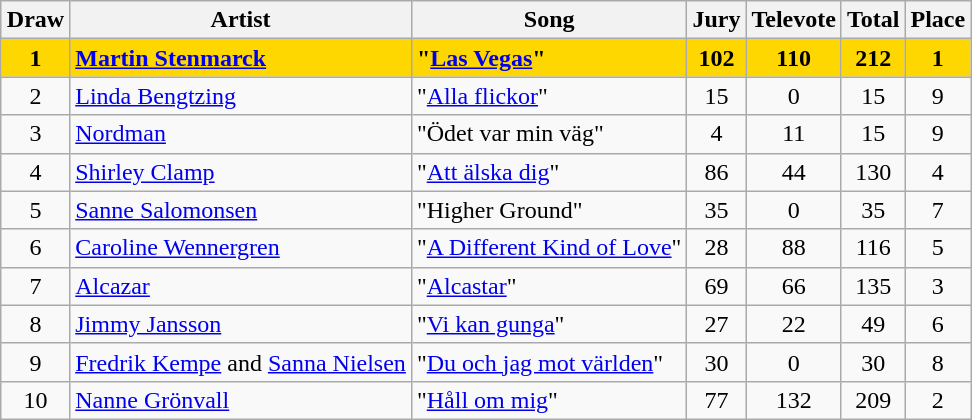<table class="sortable wikitable" style="margin: 1em auto 1em auto; text-align:center;">
<tr>
<th>Draw</th>
<th>Artist</th>
<th>Song</th>
<th>Jury</th>
<th>Televote</th>
<th>Total</th>
<th>Place</th>
</tr>
<tr style="font-weight:bold;background:gold;">
<td>1</td>
<td align="left"><a href='#'>Martin Stenmarck</a></td>
<td align="left">"<a href='#'>Las Vegas</a>"</td>
<td>102</td>
<td>110</td>
<td>212</td>
<td>1</td>
</tr>
<tr>
<td>2</td>
<td align="left"><a href='#'>Linda Bengtzing</a></td>
<td align="left">"<a href='#'>Alla flickor</a>"</td>
<td>15</td>
<td>0</td>
<td>15</td>
<td>9</td>
</tr>
<tr>
<td>3</td>
<td align="left"><a href='#'>Nordman</a></td>
<td align="left">"Ödet var min väg"</td>
<td>4</td>
<td>11</td>
<td>15</td>
<td>9</td>
</tr>
<tr>
<td>4</td>
<td align="left"><a href='#'>Shirley Clamp</a></td>
<td align="left">"<a href='#'>Att älska dig</a>"</td>
<td>86</td>
<td>44</td>
<td>130</td>
<td>4</td>
</tr>
<tr>
<td>5</td>
<td align="left"><a href='#'>Sanne Salomonsen</a></td>
<td align="left">"Higher Ground"</td>
<td>35</td>
<td>0</td>
<td>35</td>
<td>7</td>
</tr>
<tr>
<td>6</td>
<td align="left"><a href='#'>Caroline Wennergren</a></td>
<td align="left">"<a href='#'>A Different Kind of Love</a>"</td>
<td>28</td>
<td>88</td>
<td>116</td>
<td>5</td>
</tr>
<tr>
<td>7</td>
<td align="left"><a href='#'>Alcazar</a></td>
<td align="left">"<a href='#'>Alcastar</a>"</td>
<td>69</td>
<td>66</td>
<td>135</td>
<td>3</td>
</tr>
<tr>
<td>8</td>
<td align="left"><a href='#'>Jimmy Jansson</a></td>
<td align="left">"<a href='#'>Vi kan gunga</a>"</td>
<td>27</td>
<td>22</td>
<td>49</td>
<td>6</td>
</tr>
<tr>
<td>9</td>
<td align="left"><a href='#'>Fredrik Kempe</a> and <a href='#'>Sanna Nielsen</a></td>
<td align="left">"<a href='#'>Du och jag mot världen</a>"</td>
<td>30</td>
<td>0</td>
<td>30</td>
<td>8</td>
</tr>
<tr>
<td>10</td>
<td align="left"><a href='#'>Nanne Grönvall</a></td>
<td align="left">"<a href='#'>Håll om mig</a>"</td>
<td>77</td>
<td>132</td>
<td>209</td>
<td>2</td>
</tr>
</table>
